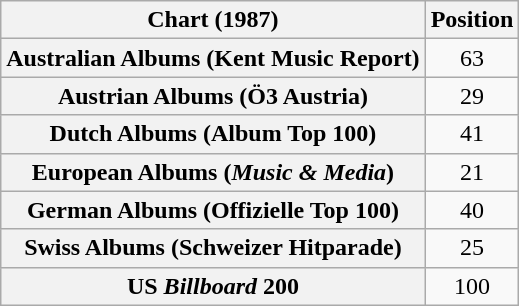<table class="wikitable sortable plainrowheaders" style="text-align:center">
<tr>
<th scope="col">Chart (1987)</th>
<th scope="col">Position</th>
</tr>
<tr>
<th scope="row">Australian Albums (Kent Music Report)</th>
<td>63</td>
</tr>
<tr>
<th scope="row">Austrian Albums (Ö3 Austria)</th>
<td>29</td>
</tr>
<tr>
<th scope="row">Dutch Albums (Album Top 100)</th>
<td>41</td>
</tr>
<tr>
<th scope="row">European Albums (<em>Music & Media</em>)</th>
<td>21</td>
</tr>
<tr>
<th scope="row">German Albums (Offizielle Top 100)</th>
<td>40</td>
</tr>
<tr>
<th scope="row">Swiss Albums (Schweizer Hitparade)</th>
<td>25</td>
</tr>
<tr>
<th scope="row">US <em>Billboard</em> 200</th>
<td>100</td>
</tr>
</table>
